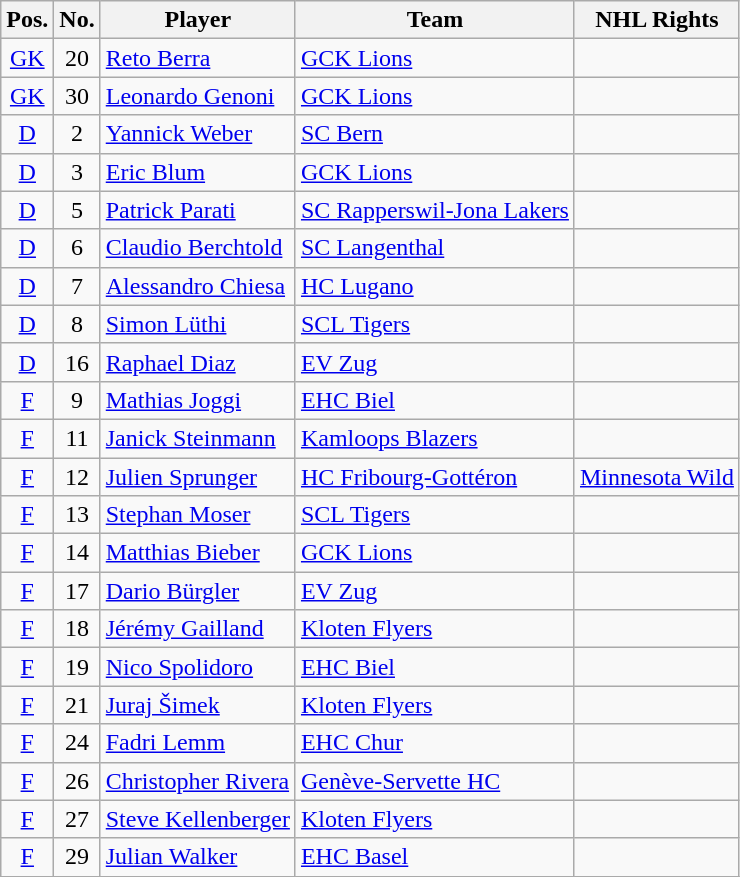<table class="wikitable sortable">
<tr>
<th>Pos.</th>
<th>No.</th>
<th>Player</th>
<th>Team</th>
<th>NHL Rights</th>
</tr>
<tr>
<td style="text-align:center;"><a href='#'>GK</a></td>
<td style="text-align:center;">20</td>
<td><a href='#'>Reto Berra</a></td>
<td> <a href='#'>GCK Lions</a></td>
<td></td>
</tr>
<tr>
<td style="text-align:center;"><a href='#'>GK</a></td>
<td style="text-align:center;">30</td>
<td><a href='#'>Leonardo Genoni</a></td>
<td> <a href='#'>GCK Lions</a></td>
<td></td>
</tr>
<tr>
<td style="text-align:center;"><a href='#'>D</a></td>
<td style="text-align:center;">2</td>
<td><a href='#'>Yannick Weber</a></td>
<td> <a href='#'>SC Bern</a></td>
<td></td>
</tr>
<tr>
<td style="text-align:center;"><a href='#'>D</a></td>
<td style="text-align:center;">3</td>
<td><a href='#'>Eric Blum</a></td>
<td> <a href='#'>GCK Lions</a></td>
<td></td>
</tr>
<tr>
<td style="text-align:center;"><a href='#'>D</a></td>
<td style="text-align:center;">5</td>
<td><a href='#'>Patrick Parati</a></td>
<td> <a href='#'>SC Rapperswil-Jona Lakers</a></td>
<td></td>
</tr>
<tr>
<td style="text-align:center;"><a href='#'>D</a></td>
<td style="text-align:center;">6</td>
<td><a href='#'>Claudio Berchtold</a></td>
<td> <a href='#'>SC Langenthal</a></td>
<td></td>
</tr>
<tr>
<td style="text-align:center;"><a href='#'>D</a></td>
<td style="text-align:center;">7</td>
<td><a href='#'>Alessandro Chiesa</a></td>
<td> <a href='#'>HC Lugano</a></td>
<td></td>
</tr>
<tr>
<td style="text-align:center;"><a href='#'>D</a></td>
<td style="text-align:center;">8</td>
<td><a href='#'>Simon Lüthi</a></td>
<td> <a href='#'>SCL Tigers</a></td>
<td></td>
</tr>
<tr>
<td style="text-align:center;"><a href='#'>D</a></td>
<td style="text-align:center;">16</td>
<td><a href='#'>Raphael Diaz</a></td>
<td> <a href='#'>EV Zug</a></td>
<td></td>
</tr>
<tr>
<td style="text-align:center;"><a href='#'>F</a></td>
<td style="text-align:center;">9</td>
<td><a href='#'>Mathias Joggi</a></td>
<td> <a href='#'>EHC Biel</a></td>
<td></td>
</tr>
<tr>
<td style="text-align:center;"><a href='#'>F</a></td>
<td style="text-align:center;">11</td>
<td><a href='#'>Janick Steinmann</a></td>
<td> <a href='#'>Kamloops Blazers</a></td>
<td></td>
</tr>
<tr>
<td style="text-align:center;"><a href='#'>F</a></td>
<td style="text-align:center;">12</td>
<td><a href='#'>Julien Sprunger</a></td>
<td> <a href='#'>HC Fribourg-Gottéron</a></td>
<td><a href='#'>Minnesota Wild</a></td>
</tr>
<tr>
<td style="text-align:center;"><a href='#'>F</a></td>
<td style="text-align:center;">13</td>
<td><a href='#'>Stephan Moser</a></td>
<td> <a href='#'>SCL Tigers</a></td>
<td></td>
</tr>
<tr>
<td style="text-align:center;"><a href='#'>F</a></td>
<td style="text-align:center;">14</td>
<td><a href='#'>Matthias Bieber</a></td>
<td> <a href='#'>GCK Lions</a></td>
<td></td>
</tr>
<tr>
<td style="text-align:center;"><a href='#'>F</a></td>
<td style="text-align:center;">17</td>
<td><a href='#'>Dario Bürgler</a></td>
<td> <a href='#'>EV Zug</a></td>
<td></td>
</tr>
<tr>
<td style="text-align:center;"><a href='#'>F</a></td>
<td style="text-align:center;">18</td>
<td><a href='#'>Jérémy Gailland</a></td>
<td> <a href='#'>Kloten Flyers</a></td>
<td></td>
</tr>
<tr>
<td style="text-align:center;"><a href='#'>F</a></td>
<td style="text-align:center;">19</td>
<td><a href='#'>Nico Spolidoro</a></td>
<td> <a href='#'>EHC Biel</a></td>
<td></td>
</tr>
<tr>
<td style="text-align:center;"><a href='#'>F</a></td>
<td style="text-align:center;">21</td>
<td><a href='#'>Juraj Šimek</a></td>
<td> <a href='#'>Kloten Flyers</a></td>
<td></td>
</tr>
<tr>
<td style="text-align:center;"><a href='#'>F</a></td>
<td style="text-align:center;">24</td>
<td><a href='#'>Fadri Lemm</a></td>
<td> <a href='#'>EHC Chur</a></td>
<td></td>
</tr>
<tr>
<td style="text-align:center;"><a href='#'>F</a></td>
<td style="text-align:center;">26</td>
<td><a href='#'>Christopher Rivera</a></td>
<td> <a href='#'>Genève-Servette HC</a></td>
<td></td>
</tr>
<tr>
<td style="text-align:center;"><a href='#'>F</a></td>
<td style="text-align:center;">27</td>
<td><a href='#'>Steve Kellenberger</a></td>
<td> <a href='#'>Kloten Flyers</a></td>
<td></td>
</tr>
<tr>
<td style="text-align:center;"><a href='#'>F</a></td>
<td style="text-align:center;">29</td>
<td><a href='#'>Julian Walker</a></td>
<td> <a href='#'>EHC Basel</a></td>
<td></td>
</tr>
<tr>
</tr>
</table>
